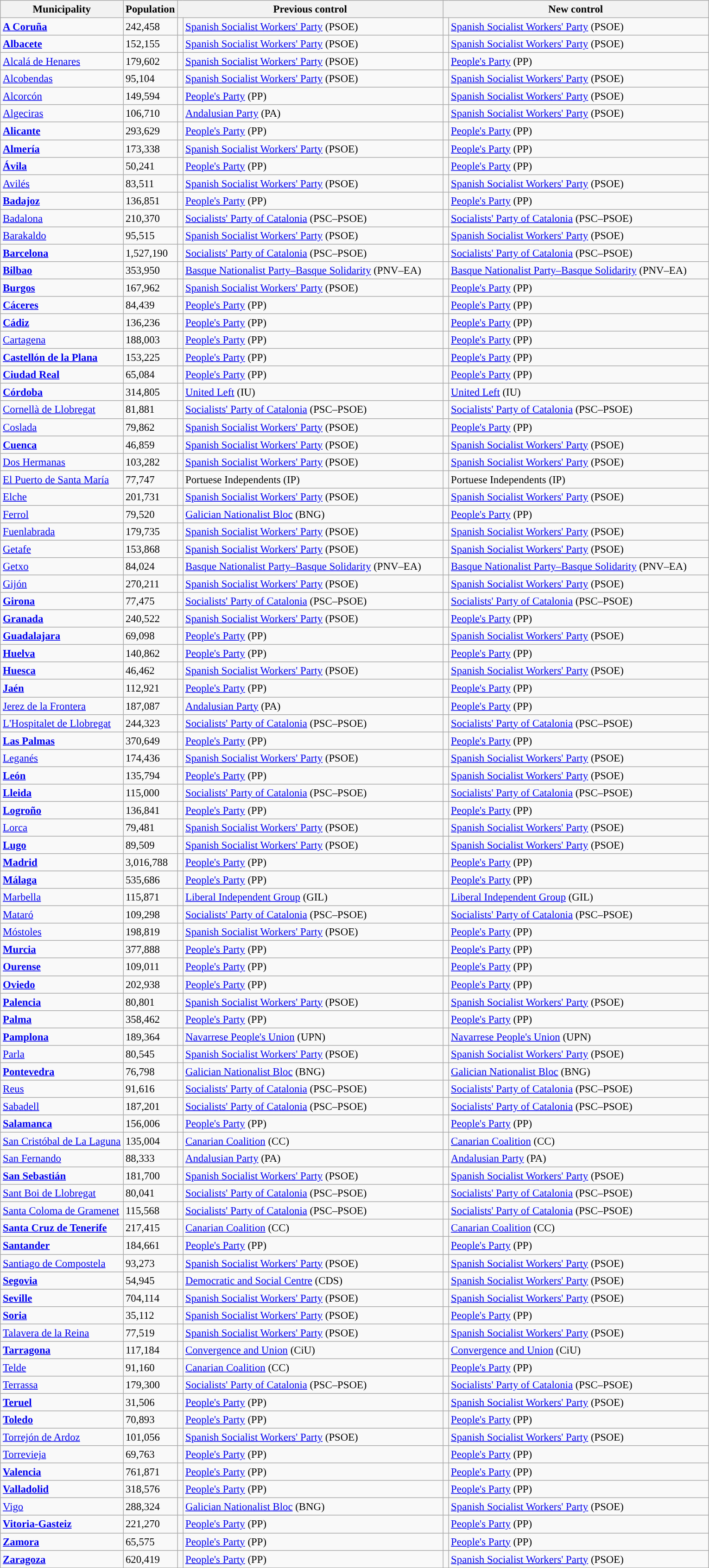<table class="wikitable sortable" style="font-size:95%;">
<tr>
<th>Municipality</th>
<th>Population</th>
<th colspan="2" style="width:375px;">Previous control</th>
<th colspan="2" style="width:375px;">New control</th>
</tr>
<tr>
<td><strong><a href='#'>A Coruña</a></strong></td>
<td>242,458</td>
<td width="1" style="color:inherit;background:"></td>
<td><a href='#'>Spanish Socialist Workers' Party</a> (PSOE)</td>
<td width="1" style="color:inherit;background:"></td>
<td><a href='#'>Spanish Socialist Workers' Party</a> (PSOE)</td>
</tr>
<tr>
<td><strong><a href='#'>Albacete</a></strong></td>
<td>152,155</td>
<td style="color:inherit;background:"></td>
<td><a href='#'>Spanish Socialist Workers' Party</a> (PSOE)</td>
<td style="color:inherit;background:"></td>
<td><a href='#'>Spanish Socialist Workers' Party</a> (PSOE)</td>
</tr>
<tr>
<td><a href='#'>Alcalá de Henares</a></td>
<td>179,602</td>
<td style="color:inherit;background:"></td>
<td><a href='#'>Spanish Socialist Workers' Party</a> (PSOE)</td>
<td style="color:inherit;background:"></td>
<td><a href='#'>People's Party</a> (PP)</td>
</tr>
<tr>
<td><a href='#'>Alcobendas</a></td>
<td>95,104</td>
<td style="color:inherit;background:"></td>
<td><a href='#'>Spanish Socialist Workers' Party</a> (PSOE)</td>
<td style="color:inherit;background:"></td>
<td><a href='#'>Spanish Socialist Workers' Party</a> (PSOE)</td>
</tr>
<tr>
<td><a href='#'>Alcorcón</a></td>
<td>149,594</td>
<td style="color:inherit;background:"></td>
<td><a href='#'>People's Party</a> (PP)</td>
<td style="color:inherit;background:"></td>
<td><a href='#'>Spanish Socialist Workers' Party</a> (PSOE)</td>
</tr>
<tr>
<td><a href='#'>Algeciras</a></td>
<td>106,710</td>
<td style="color:inherit;background:"></td>
<td><a href='#'>Andalusian Party</a> (PA)</td>
<td style="color:inherit;background:"></td>
<td><a href='#'>Spanish Socialist Workers' Party</a> (PSOE)</td>
</tr>
<tr>
<td><strong><a href='#'>Alicante</a></strong></td>
<td>293,629</td>
<td style="color:inherit;background:"></td>
<td><a href='#'>People's Party</a> (PP)</td>
<td style="color:inherit;background:"></td>
<td><a href='#'>People's Party</a> (PP)</td>
</tr>
<tr>
<td><strong><a href='#'>Almería</a></strong></td>
<td>173,338</td>
<td style="color:inherit;background:"></td>
<td><a href='#'>Spanish Socialist Workers' Party</a> (PSOE)</td>
<td style="color:inherit;background:"></td>
<td><a href='#'>People's Party</a> (PP)</td>
</tr>
<tr>
<td><strong><a href='#'>Ávila</a></strong></td>
<td>50,241</td>
<td style="color:inherit;background:"></td>
<td><a href='#'>People's Party</a> (PP)</td>
<td style="color:inherit;background:"></td>
<td><a href='#'>People's Party</a> (PP)</td>
</tr>
<tr>
<td><a href='#'>Avilés</a></td>
<td>83,511</td>
<td style="color:inherit;background:"></td>
<td><a href='#'>Spanish Socialist Workers' Party</a> (PSOE)</td>
<td style="color:inherit;background:"></td>
<td><a href='#'>Spanish Socialist Workers' Party</a> (PSOE)</td>
</tr>
<tr>
<td><strong><a href='#'>Badajoz</a></strong></td>
<td>136,851</td>
<td style="color:inherit;background:"></td>
<td><a href='#'>People's Party</a> (PP)</td>
<td style="color:inherit;background:"></td>
<td><a href='#'>People's Party</a> (PP)</td>
</tr>
<tr>
<td><a href='#'>Badalona</a></td>
<td>210,370</td>
<td style="color:inherit;background:"></td>
<td><a href='#'>Socialists' Party of Catalonia</a> (PSC–PSOE)</td>
<td style="color:inherit;background:"></td>
<td><a href='#'>Socialists' Party of Catalonia</a> (PSC–PSOE)</td>
</tr>
<tr>
<td><a href='#'>Barakaldo</a></td>
<td>95,515</td>
<td style="color:inherit;background:"></td>
<td><a href='#'>Spanish Socialist Workers' Party</a> (PSOE)</td>
<td style="color:inherit;background:"></td>
<td><a href='#'>Spanish Socialist Workers' Party</a> (PSOE)</td>
</tr>
<tr>
<td><strong><a href='#'>Barcelona</a></strong></td>
<td>1,527,190</td>
<td style="color:inherit;background:"></td>
<td><a href='#'>Socialists' Party of Catalonia</a> (PSC–PSOE)</td>
<td style="color:inherit;background:"></td>
<td><a href='#'>Socialists' Party of Catalonia</a> (PSC–PSOE)</td>
</tr>
<tr>
<td><strong><a href='#'>Bilbao</a></strong></td>
<td>353,950</td>
<td style="color:inherit;background:"></td>
<td><a href='#'>Basque Nationalist Party–Basque Solidarity</a> (PNV–EA)</td>
<td style="color:inherit;background:"></td>
<td><a href='#'>Basque Nationalist Party–Basque Solidarity</a> (PNV–EA)</td>
</tr>
<tr>
<td><strong><a href='#'>Burgos</a></strong></td>
<td>167,962</td>
<td style="color:inherit;background:"></td>
<td><a href='#'>Spanish Socialist Workers' Party</a> (PSOE)</td>
<td style="color:inherit;background:"></td>
<td><a href='#'>People's Party</a> (PP)</td>
</tr>
<tr>
<td><strong><a href='#'>Cáceres</a></strong></td>
<td>84,439</td>
<td style="color:inherit;background:"></td>
<td><a href='#'>People's Party</a> (PP)</td>
<td style="color:inherit;background:"></td>
<td><a href='#'>People's Party</a> (PP)</td>
</tr>
<tr>
<td><strong><a href='#'>Cádiz</a></strong></td>
<td>136,236</td>
<td style="color:inherit;background:"></td>
<td><a href='#'>People's Party</a> (PP)</td>
<td style="color:inherit;background:"></td>
<td><a href='#'>People's Party</a> (PP)</td>
</tr>
<tr>
<td><a href='#'>Cartagena</a></td>
<td>188,003</td>
<td style="color:inherit;background:"></td>
<td><a href='#'>People's Party</a> (PP)</td>
<td style="color:inherit;background:"></td>
<td><a href='#'>People's Party</a> (PP)</td>
</tr>
<tr>
<td><strong><a href='#'>Castellón de la Plana</a></strong></td>
<td>153,225</td>
<td style="color:inherit;background:"></td>
<td><a href='#'>People's Party</a> (PP)</td>
<td style="color:inherit;background:"></td>
<td><a href='#'>People's Party</a> (PP)</td>
</tr>
<tr>
<td><strong><a href='#'>Ciudad Real</a></strong></td>
<td>65,084</td>
<td style="color:inherit;background:"></td>
<td><a href='#'>People's Party</a> (PP)</td>
<td style="color:inherit;background:"></td>
<td><a href='#'>People's Party</a> (PP)</td>
</tr>
<tr>
<td><strong><a href='#'>Córdoba</a></strong></td>
<td>314,805</td>
<td style="color:inherit;background:"></td>
<td><a href='#'>United Left</a> (IU)</td>
<td style="color:inherit;background:"></td>
<td><a href='#'>United Left</a> (IU)</td>
</tr>
<tr>
<td><a href='#'>Cornellà de Llobregat</a></td>
<td>81,881</td>
<td style="color:inherit;background:"></td>
<td><a href='#'>Socialists' Party of Catalonia</a> (PSC–PSOE)</td>
<td style="color:inherit;background:"></td>
<td><a href='#'>Socialists' Party of Catalonia</a> (PSC–PSOE)</td>
</tr>
<tr>
<td><a href='#'>Coslada</a></td>
<td>79,862</td>
<td style="color:inherit;background:"></td>
<td><a href='#'>Spanish Socialist Workers' Party</a> (PSOE)</td>
<td style="color:inherit;background:"></td>
<td><a href='#'>People's Party</a> (PP)</td>
</tr>
<tr>
<td><strong><a href='#'>Cuenca</a></strong></td>
<td>46,859</td>
<td style="color:inherit;background:"></td>
<td><a href='#'>Spanish Socialist Workers' Party</a> (PSOE)</td>
<td style="color:inherit;background:"></td>
<td><a href='#'>Spanish Socialist Workers' Party</a> (PSOE)</td>
</tr>
<tr>
<td><a href='#'>Dos Hermanas</a></td>
<td>103,282</td>
<td style="color:inherit;background:"></td>
<td><a href='#'>Spanish Socialist Workers' Party</a> (PSOE)</td>
<td style="color:inherit;background:"></td>
<td><a href='#'>Spanish Socialist Workers' Party</a> (PSOE)</td>
</tr>
<tr>
<td><a href='#'>El Puerto de Santa María</a></td>
<td>77,747</td>
<td style="color:inherit;background:"></td>
<td>Portuese Independents (IP)</td>
<td style="color:inherit;background:"></td>
<td>Portuese Independents (IP)</td>
</tr>
<tr>
<td><a href='#'>Elche</a></td>
<td>201,731</td>
<td style="color:inherit;background:"></td>
<td><a href='#'>Spanish Socialist Workers' Party</a> (PSOE)</td>
<td style="color:inherit;background:"></td>
<td><a href='#'>Spanish Socialist Workers' Party</a> (PSOE)</td>
</tr>
<tr>
<td><a href='#'>Ferrol</a></td>
<td>79,520</td>
<td style="color:inherit;background:"></td>
<td><a href='#'>Galician Nationalist Bloc</a> (BNG)</td>
<td style="color:inherit;background:"></td>
<td><a href='#'>People's Party</a> (PP)</td>
</tr>
<tr>
<td><a href='#'>Fuenlabrada</a></td>
<td>179,735</td>
<td style="color:inherit;background:"></td>
<td><a href='#'>Spanish Socialist Workers' Party</a> (PSOE)</td>
<td style="color:inherit;background:"></td>
<td><a href='#'>Spanish Socialist Workers' Party</a> (PSOE)</td>
</tr>
<tr>
<td><a href='#'>Getafe</a></td>
<td>153,868</td>
<td style="color:inherit;background:"></td>
<td><a href='#'>Spanish Socialist Workers' Party</a> (PSOE)</td>
<td style="color:inherit;background:"></td>
<td><a href='#'>Spanish Socialist Workers' Party</a> (PSOE)</td>
</tr>
<tr>
<td><a href='#'>Getxo</a></td>
<td>84,024</td>
<td style="color:inherit;background:"></td>
<td><a href='#'>Basque Nationalist Party–Basque Solidarity</a> (PNV–EA)</td>
<td style="color:inherit;background:"></td>
<td><a href='#'>Basque Nationalist Party–Basque Solidarity</a> (PNV–EA)</td>
</tr>
<tr>
<td><a href='#'>Gijón</a></td>
<td>270,211</td>
<td style="color:inherit;background:"></td>
<td><a href='#'>Spanish Socialist Workers' Party</a> (PSOE)</td>
<td style="color:inherit;background:"></td>
<td><a href='#'>Spanish Socialist Workers' Party</a> (PSOE)</td>
</tr>
<tr>
<td><strong><a href='#'>Girona</a></strong></td>
<td>77,475</td>
<td style="color:inherit;background:"></td>
<td><a href='#'>Socialists' Party of Catalonia</a> (PSC–PSOE)</td>
<td style="color:inherit;background:"></td>
<td><a href='#'>Socialists' Party of Catalonia</a> (PSC–PSOE)</td>
</tr>
<tr>
<td><strong><a href='#'>Granada</a></strong></td>
<td>240,522</td>
<td style="color:inherit;background:"></td>
<td><a href='#'>Spanish Socialist Workers' Party</a> (PSOE)</td>
<td style="color:inherit;background:"></td>
<td><a href='#'>People's Party</a> (PP)</td>
</tr>
<tr>
<td><strong><a href='#'>Guadalajara</a></strong></td>
<td>69,098</td>
<td style="color:inherit;background:"></td>
<td><a href='#'>People's Party</a> (PP)</td>
<td style="color:inherit;background:"></td>
<td><a href='#'>Spanish Socialist Workers' Party</a> (PSOE)</td>
</tr>
<tr>
<td><strong><a href='#'>Huelva</a></strong></td>
<td>140,862</td>
<td style="color:inherit;background:"></td>
<td><a href='#'>People's Party</a> (PP)</td>
<td style="color:inherit;background:"></td>
<td><a href='#'>People's Party</a> (PP)</td>
</tr>
<tr>
<td><strong><a href='#'>Huesca</a></strong></td>
<td>46,462</td>
<td style="color:inherit;background:"></td>
<td><a href='#'>Spanish Socialist Workers' Party</a> (PSOE)</td>
<td style="color:inherit;background:"></td>
<td><a href='#'>Spanish Socialist Workers' Party</a> (PSOE)</td>
</tr>
<tr>
<td><strong><a href='#'>Jaén</a></strong></td>
<td>112,921</td>
<td style="color:inherit;background:"></td>
<td><a href='#'>People's Party</a> (PP)</td>
<td style="color:inherit;background:"></td>
<td><a href='#'>People's Party</a> (PP)</td>
</tr>
<tr>
<td><a href='#'>Jerez de la Frontera</a></td>
<td>187,087</td>
<td style="color:inherit;background:"></td>
<td><a href='#'>Andalusian Party</a> (PA)</td>
<td style="color:inherit;background:"></td>
<td><a href='#'>People's Party</a> (PP) </td>
</tr>
<tr>
<td><a href='#'>L'Hospitalet de Llobregat</a></td>
<td>244,323</td>
<td style="color:inherit;background:"></td>
<td><a href='#'>Socialists' Party of Catalonia</a> (PSC–PSOE)</td>
<td style="color:inherit;background:"></td>
<td><a href='#'>Socialists' Party of Catalonia</a> (PSC–PSOE)</td>
</tr>
<tr>
<td><strong><a href='#'>Las Palmas</a></strong></td>
<td>370,649</td>
<td style="color:inherit;background:"></td>
<td><a href='#'>People's Party</a> (PP)</td>
<td style="color:inherit;background:"></td>
<td><a href='#'>People's Party</a> (PP)</td>
</tr>
<tr>
<td><a href='#'>Leganés</a></td>
<td>174,436</td>
<td style="color:inherit;background:"></td>
<td><a href='#'>Spanish Socialist Workers' Party</a> (PSOE)</td>
<td style="color:inherit;background:"></td>
<td><a href='#'>Spanish Socialist Workers' Party</a> (PSOE)</td>
</tr>
<tr>
<td><strong><a href='#'>León</a></strong></td>
<td>135,794</td>
<td style="color:inherit;background:"></td>
<td><a href='#'>People's Party</a> (PP)</td>
<td style="color:inherit;background:"></td>
<td><a href='#'>Spanish Socialist Workers' Party</a> (PSOE) </td>
</tr>
<tr>
<td><strong><a href='#'>Lleida</a></strong></td>
<td>115,000</td>
<td style="color:inherit;background:"></td>
<td><a href='#'>Socialists' Party of Catalonia</a> (PSC–PSOE)</td>
<td style="color:inherit;background:"></td>
<td><a href='#'>Socialists' Party of Catalonia</a> (PSC–PSOE)</td>
</tr>
<tr>
<td><strong><a href='#'>Logroño</a></strong></td>
<td>136,841</td>
<td style="color:inherit;background:"></td>
<td><a href='#'>People's Party</a> (PP)</td>
<td style="color:inherit;background:"></td>
<td><a href='#'>People's Party</a> (PP)</td>
</tr>
<tr>
<td><a href='#'>Lorca</a></td>
<td>79,481</td>
<td style="color:inherit;background:"></td>
<td><a href='#'>Spanish Socialist Workers' Party</a> (PSOE)</td>
<td style="color:inherit;background:"></td>
<td><a href='#'>Spanish Socialist Workers' Party</a> (PSOE)</td>
</tr>
<tr>
<td><strong><a href='#'>Lugo</a></strong></td>
<td>89,509</td>
<td style="color:inherit;background:"></td>
<td><a href='#'>Spanish Socialist Workers' Party</a> (PSOE)</td>
<td style="color:inherit;background:"></td>
<td><a href='#'>Spanish Socialist Workers' Party</a> (PSOE)</td>
</tr>
<tr>
<td><strong><a href='#'>Madrid</a></strong></td>
<td>3,016,788</td>
<td style="color:inherit;background:"></td>
<td><a href='#'>People's Party</a> (PP)</td>
<td style="color:inherit;background:"></td>
<td><a href='#'>People's Party</a> (PP)</td>
</tr>
<tr>
<td><strong><a href='#'>Málaga</a></strong></td>
<td>535,686</td>
<td style="color:inherit;background:"></td>
<td><a href='#'>People's Party</a> (PP)</td>
<td style="color:inherit;background:"></td>
<td><a href='#'>People's Party</a> (PP)</td>
</tr>
<tr>
<td><a href='#'>Marbella</a></td>
<td>115,871</td>
<td style="color:inherit;background:"></td>
<td><a href='#'>Liberal Independent Group</a> (GIL)</td>
<td style="color:inherit;background:"></td>
<td><a href='#'>Liberal Independent Group</a> (GIL) </td>
</tr>
<tr>
<td><a href='#'>Mataró</a></td>
<td>109,298</td>
<td style="color:inherit;background:"></td>
<td><a href='#'>Socialists' Party of Catalonia</a> (PSC–PSOE)</td>
<td style="color:inherit;background:"></td>
<td><a href='#'>Socialists' Party of Catalonia</a> (PSC–PSOE)</td>
</tr>
<tr>
<td><a href='#'>Móstoles</a></td>
<td>198,819</td>
<td style="color:inherit;background:"></td>
<td><a href='#'>Spanish Socialist Workers' Party</a> (PSOE)</td>
<td style="color:inherit;background:"></td>
<td><a href='#'>People's Party</a> (PP)</td>
</tr>
<tr>
<td><strong><a href='#'>Murcia</a></strong></td>
<td>377,888</td>
<td style="color:inherit;background:"></td>
<td><a href='#'>People's Party</a> (PP)</td>
<td style="color:inherit;background:"></td>
<td><a href='#'>People's Party</a> (PP)</td>
</tr>
<tr>
<td><strong><a href='#'>Ourense</a></strong></td>
<td>109,011</td>
<td style="color:inherit;background:"></td>
<td><a href='#'>People's Party</a> (PP)</td>
<td style="color:inherit;background:"></td>
<td><a href='#'>People's Party</a> (PP)</td>
</tr>
<tr>
<td><strong><a href='#'>Oviedo</a></strong></td>
<td>202,938</td>
<td style="color:inherit;background:"></td>
<td><a href='#'>People's Party</a> (PP)</td>
<td style="color:inherit;background:"></td>
<td><a href='#'>People's Party</a> (PP)</td>
</tr>
<tr>
<td><strong><a href='#'>Palencia</a></strong></td>
<td>80,801</td>
<td style="color:inherit;background:"></td>
<td><a href='#'>Spanish Socialist Workers' Party</a> (PSOE)</td>
<td style="color:inherit;background:"></td>
<td><a href='#'>Spanish Socialist Workers' Party</a> (PSOE)</td>
</tr>
<tr>
<td><strong><a href='#'>Palma</a></strong></td>
<td>358,462</td>
<td style="color:inherit;background:"></td>
<td><a href='#'>People's Party</a> (PP)</td>
<td style="color:inherit;background:"></td>
<td><a href='#'>People's Party</a> (PP)</td>
</tr>
<tr>
<td><strong><a href='#'>Pamplona</a></strong></td>
<td>189,364</td>
<td style="color:inherit;background:"></td>
<td><a href='#'>Navarrese People's Union</a> (UPN)</td>
<td style="color:inherit;background:"></td>
<td><a href='#'>Navarrese People's Union</a> (UPN)</td>
</tr>
<tr>
<td><a href='#'>Parla</a></td>
<td>80,545</td>
<td style="color:inherit;background:"></td>
<td><a href='#'>Spanish Socialist Workers' Party</a> (PSOE)</td>
<td style="color:inherit;background:"></td>
<td><a href='#'>Spanish Socialist Workers' Party</a> (PSOE)</td>
</tr>
<tr>
<td><strong><a href='#'>Pontevedra</a></strong></td>
<td>76,798</td>
<td style="color:inherit;background:"></td>
<td><a href='#'>Galician Nationalist Bloc</a> (BNG)</td>
<td style="color:inherit;background:"></td>
<td><a href='#'>Galician Nationalist Bloc</a> (BNG)</td>
</tr>
<tr>
<td><a href='#'>Reus</a></td>
<td>91,616</td>
<td style="color:inherit;background:"></td>
<td><a href='#'>Socialists' Party of Catalonia</a> (PSC–PSOE)</td>
<td style="color:inherit;background:"></td>
<td><a href='#'>Socialists' Party of Catalonia</a> (PSC–PSOE)</td>
</tr>
<tr>
<td><a href='#'>Sabadell</a></td>
<td>187,201</td>
<td style="color:inherit;background:"></td>
<td><a href='#'>Socialists' Party of Catalonia</a> (PSC–PSOE)</td>
<td style="color:inherit;background:"></td>
<td><a href='#'>Socialists' Party of Catalonia</a> (PSC–PSOE)</td>
</tr>
<tr>
<td><strong><a href='#'>Salamanca</a></strong></td>
<td>156,006</td>
<td style="color:inherit;background:"></td>
<td><a href='#'>People's Party</a> (PP)</td>
<td style="color:inherit;background:"></td>
<td><a href='#'>People's Party</a> (PP)</td>
</tr>
<tr>
<td><a href='#'>San Cristóbal de La Laguna</a></td>
<td>135,004</td>
<td style="color:inherit;background:"></td>
<td><a href='#'>Canarian Coalition</a> (CC)</td>
<td style="color:inherit;background:"></td>
<td><a href='#'>Canarian Coalition</a> (CC)</td>
</tr>
<tr>
<td><a href='#'>San Fernando</a></td>
<td>88,333</td>
<td style="color:inherit;background:"></td>
<td><a href='#'>Andalusian Party</a> (PA)</td>
<td style="color:inherit;background:"></td>
<td><a href='#'>Andalusian Party</a> (PA)</td>
</tr>
<tr>
<td><strong><a href='#'>San Sebastián</a></strong></td>
<td>181,700</td>
<td style="color:inherit;background:"></td>
<td><a href='#'>Spanish Socialist Workers' Party</a> (PSOE)</td>
<td style="color:inherit;background:"></td>
<td><a href='#'>Spanish Socialist Workers' Party</a> (PSOE)</td>
</tr>
<tr>
<td><a href='#'>Sant Boi de Llobregat</a></td>
<td>80,041</td>
<td style="color:inherit;background:"></td>
<td><a href='#'>Socialists' Party of Catalonia</a> (PSC–PSOE)</td>
<td style="color:inherit;background:"></td>
<td><a href='#'>Socialists' Party of Catalonia</a> (PSC–PSOE)</td>
</tr>
<tr>
<td><a href='#'>Santa Coloma de Gramenet</a></td>
<td>115,568</td>
<td style="color:inherit;background:"></td>
<td><a href='#'>Socialists' Party of Catalonia</a> (PSC–PSOE)</td>
<td style="color:inherit;background:"></td>
<td><a href='#'>Socialists' Party of Catalonia</a> (PSC–PSOE)</td>
</tr>
<tr>
<td><strong><a href='#'>Santa Cruz de Tenerife</a></strong></td>
<td>217,415</td>
<td style="color:inherit;background:"></td>
<td><a href='#'>Canarian Coalition</a> (CC)</td>
<td style="color:inherit;background:"></td>
<td><a href='#'>Canarian Coalition</a> (CC)</td>
</tr>
<tr>
<td><strong><a href='#'>Santander</a></strong></td>
<td>184,661</td>
<td style="color:inherit;background:"></td>
<td><a href='#'>People's Party</a> (PP)</td>
<td style="color:inherit;background:"></td>
<td><a href='#'>People's Party</a> (PP)</td>
</tr>
<tr>
<td><a href='#'>Santiago de Compostela</a></td>
<td>93,273</td>
<td style="color:inherit;background:"></td>
<td><a href='#'>Spanish Socialist Workers' Party</a> (PSOE)</td>
<td style="color:inherit;background:"></td>
<td><a href='#'>Spanish Socialist Workers' Party</a> (PSOE)</td>
</tr>
<tr>
<td><strong><a href='#'>Segovia</a></strong></td>
<td>54,945</td>
<td style="color:inherit;background:"></td>
<td><a href='#'>Democratic and Social Centre</a> (CDS)</td>
<td style="color:inherit;background:"></td>
<td><a href='#'>Spanish Socialist Workers' Party</a> (PSOE)</td>
</tr>
<tr>
<td><strong><a href='#'>Seville</a></strong></td>
<td>704,114</td>
<td style="color:inherit;background:"></td>
<td><a href='#'>Spanish Socialist Workers' Party</a> (PSOE)</td>
<td style="color:inherit;background:"></td>
<td><a href='#'>Spanish Socialist Workers' Party</a> (PSOE)</td>
</tr>
<tr>
<td><strong><a href='#'>Soria</a></strong></td>
<td>35,112</td>
<td style="color:inherit;background:"></td>
<td><a href='#'>Spanish Socialist Workers' Party</a> (PSOE)</td>
<td style="color:inherit;background:"></td>
<td><a href='#'>People's Party</a> (PP)</td>
</tr>
<tr>
<td><a href='#'>Talavera de la Reina</a></td>
<td>77,519</td>
<td style="color:inherit;background:"></td>
<td><a href='#'>Spanish Socialist Workers' Party</a> (PSOE)</td>
<td style="color:inherit;background:"></td>
<td><a href='#'>Spanish Socialist Workers' Party</a> (PSOE)</td>
</tr>
<tr>
<td><strong><a href='#'>Tarragona</a></strong></td>
<td>117,184</td>
<td style="color:inherit;background:"></td>
<td><a href='#'>Convergence and Union</a> (CiU)</td>
<td style="color:inherit;background:"></td>
<td><a href='#'>Convergence and Union</a> (CiU)</td>
</tr>
<tr>
<td><a href='#'>Telde</a></td>
<td>91,160</td>
<td style="color:inherit;background:"></td>
<td><a href='#'>Canarian Coalition</a> (CC)</td>
<td style="color:inherit;background:"></td>
<td><a href='#'>People's Party</a> (PP)</td>
</tr>
<tr>
<td><a href='#'>Terrassa</a></td>
<td>179,300</td>
<td style="color:inherit;background:"></td>
<td><a href='#'>Socialists' Party of Catalonia</a> (PSC–PSOE)</td>
<td style="color:inherit;background:"></td>
<td><a href='#'>Socialists' Party of Catalonia</a> (PSC–PSOE)</td>
</tr>
<tr>
<td><strong><a href='#'>Teruel</a></strong></td>
<td>31,506</td>
<td style="color:inherit;background:"></td>
<td><a href='#'>People's Party</a> (PP)</td>
<td style="color:inherit;background:"></td>
<td><a href='#'>Spanish Socialist Workers' Party</a> (PSOE)</td>
</tr>
<tr>
<td><strong><a href='#'>Toledo</a></strong></td>
<td>70,893</td>
<td style="color:inherit;background:"></td>
<td><a href='#'>People's Party</a> (PP)</td>
<td style="color:inherit;background:"></td>
<td><a href='#'>People's Party</a> (PP)</td>
</tr>
<tr>
<td><a href='#'>Torrejón de Ardoz</a></td>
<td>101,056</td>
<td style="color:inherit;background:"></td>
<td><a href='#'>Spanish Socialist Workers' Party</a> (PSOE)</td>
<td style="color:inherit;background:"></td>
<td><a href='#'>Spanish Socialist Workers' Party</a> (PSOE)</td>
</tr>
<tr>
<td><a href='#'>Torrevieja</a></td>
<td>69,763</td>
<td style="color:inherit;background:"></td>
<td><a href='#'>People's Party</a> (PP)</td>
<td style="color:inherit;background:"></td>
<td><a href='#'>People's Party</a> (PP)</td>
</tr>
<tr>
<td><strong><a href='#'>Valencia</a></strong></td>
<td>761,871</td>
<td style="color:inherit;background:"></td>
<td><a href='#'>People's Party</a> (PP)</td>
<td style="color:inherit;background:"></td>
<td><a href='#'>People's Party</a> (PP)</td>
</tr>
<tr>
<td><strong><a href='#'>Valladolid</a></strong></td>
<td>318,576</td>
<td style="color:inherit;background:"></td>
<td><a href='#'>People's Party</a> (PP)</td>
<td style="color:inherit;background:"></td>
<td><a href='#'>People's Party</a> (PP)</td>
</tr>
<tr>
<td><a href='#'>Vigo</a></td>
<td>288,324</td>
<td style="color:inherit;background:"></td>
<td><a href='#'>Galician Nationalist Bloc</a> (BNG)</td>
<td style="color:inherit;background:"></td>
<td><a href='#'>Spanish Socialist Workers' Party</a> (PSOE) </td>
</tr>
<tr>
<td><strong><a href='#'>Vitoria-Gasteiz</a></strong></td>
<td>221,270</td>
<td style="color:inherit;background:"></td>
<td><a href='#'>People's Party</a> (PP)</td>
<td style="color:inherit;background:"></td>
<td><a href='#'>People's Party</a> (PP)</td>
</tr>
<tr>
<td><strong><a href='#'>Zamora</a></strong></td>
<td>65,575</td>
<td style="color:inherit;background:"></td>
<td><a href='#'>People's Party</a> (PP)</td>
<td style="color:inherit;background:"></td>
<td><a href='#'>People's Party</a> (PP)</td>
</tr>
<tr>
<td><strong><a href='#'>Zaragoza</a></strong></td>
<td>620,419</td>
<td style="color:inherit;background:"></td>
<td><a href='#'>People's Party</a> (PP)</td>
<td style="color:inherit;background:"></td>
<td><a href='#'>Spanish Socialist Workers' Party</a> (PSOE)</td>
</tr>
</table>
